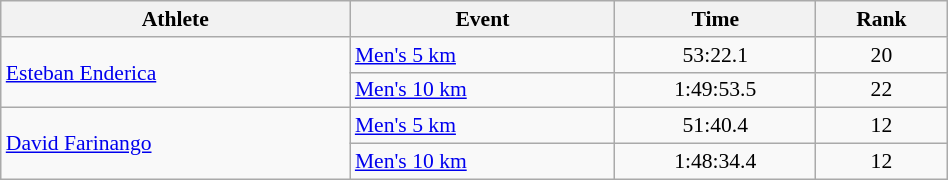<table class="wikitable" style="text-align:center; font-size:90%; width:50%;">
<tr>
<th>Athlete</th>
<th>Event</th>
<th>Time</th>
<th>Rank</th>
</tr>
<tr>
<td align=left rowspan=2><a href='#'>Esteban Enderica</a></td>
<td align=left><a href='#'>Men's 5 km</a></td>
<td>53:22.1</td>
<td>20</td>
</tr>
<tr>
<td align=left><a href='#'>Men's 10 km</a></td>
<td>1:49:53.5</td>
<td>22</td>
</tr>
<tr>
<td align=left rowspan=2><a href='#'>David Farinango</a></td>
<td align=left><a href='#'>Men's 5 km</a></td>
<td>51:40.4</td>
<td>12</td>
</tr>
<tr>
<td align=left><a href='#'>Men's 10 km</a></td>
<td>1:48:34.4</td>
<td>12</td>
</tr>
</table>
